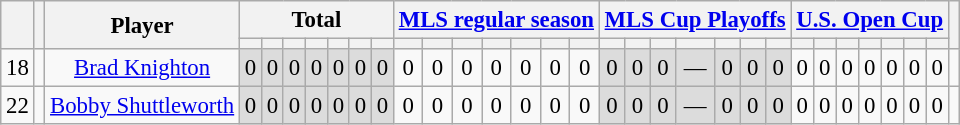<table class="wikitable" Style="text-align: center;font-size:95%">
<tr>
<th rowspan="2"></th>
<th rowspan="2"></th>
<th rowspan="2">Player</th>
<th colspan="7">Total</th>
<th colspan="7"><a href='#'>MLS regular season</a></th>
<th colspan="7"><a href='#'>MLS Cup Playoffs</a></th>
<th colspan="7"><a href='#'>U.S. Open Cup</a></th>
<th rowspan="2"></th>
</tr>
<tr>
<th></th>
<th></th>
<th></th>
<th></th>
<th></th>
<th></th>
<th></th>
<th></th>
<th></th>
<th></th>
<th></th>
<th></th>
<th></th>
<th></th>
<th></th>
<th></th>
<th></th>
<th></th>
<th></th>
<th></th>
<th></th>
<th></th>
<th></th>
<th></th>
<th></th>
<th></th>
<th></th>
<th></th>
</tr>
<tr>
<td>18</td>
<td></td>
<td><a href='#'>Brad Knighton</a></td>
<td style="background:#DCDCDC">0 </td>
<td style="background:#DCDCDC">0 </td>
<td style="background:#DCDCDC">0 </td>
<td style="background:#DCDCDC">0 </td>
<td style="background:#DCDCDC">0 </td>
<td style="background:#DCDCDC">0 </td>
<td style="background:#DCDCDC">0 </td>
<td>0 </td>
<td>0 </td>
<td>0 </td>
<td>0 </td>
<td>0 </td>
<td>0 </td>
<td>0 </td>
<td style="background:#DCDCDC">0 </td>
<td style="background:#DCDCDC">0 </td>
<td style="background:#DCDCDC">0 </td>
<td style="background:#DCDCDC">— </td>
<td style="background:#DCDCDC">0 </td>
<td style="background:#DCDCDC">0 </td>
<td style="background:#DCDCDC">0 </td>
<td>0 </td>
<td>0 </td>
<td>0 </td>
<td>0 </td>
<td>0 </td>
<td>0 </td>
<td>0 </td>
<td></td>
</tr>
<tr>
<td>22</td>
<td></td>
<td><a href='#'>Bobby Shuttleworth</a></td>
<td style="background:#DCDCDC">0 </td>
<td style="background:#DCDCDC">0 </td>
<td style="background:#DCDCDC">0 </td>
<td style="background:#DCDCDC">0 </td>
<td style="background:#DCDCDC">0 </td>
<td style="background:#DCDCDC">0 </td>
<td style="background:#DCDCDC">0 </td>
<td>0 </td>
<td>0 </td>
<td>0 </td>
<td>0 </td>
<td>0 </td>
<td>0 </td>
<td>0 </td>
<td style="background:#DCDCDC">0 </td>
<td style="background:#DCDCDC">0 </td>
<td style="background:#DCDCDC">0 </td>
<td style="background:#DCDCDC">— </td>
<td style="background:#DCDCDC">0 </td>
<td style="background:#DCDCDC">0 </td>
<td style="background:#DCDCDC">0 </td>
<td>0 </td>
<td>0 </td>
<td>0 </td>
<td>0 </td>
<td>0 </td>
<td>0 </td>
<td>0 </td>
<td></td>
</tr>
</table>
